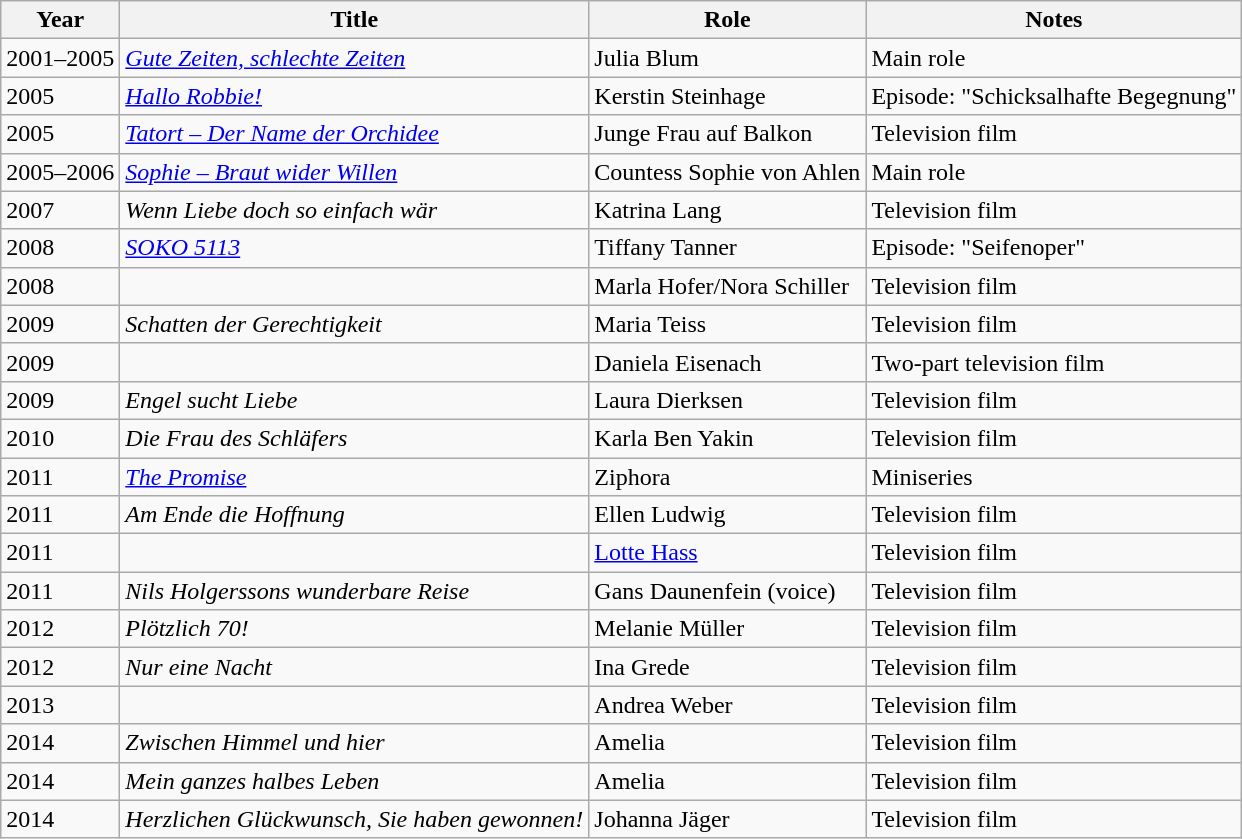<table class="wikitable sortable">
<tr>
<th>Year</th>
<th>Title</th>
<th>Role</th>
<th class="unsortable">Notes</th>
</tr>
<tr>
<td>2001–2005</td>
<td><em><a href='#'>Gute Zeiten, schlechte Zeiten</a></em></td>
<td>Julia Blum</td>
<td>Main role</td>
</tr>
<tr>
<td>2005</td>
<td><em><a href='#'>Hallo Robbie!</a></em></td>
<td>Kerstin Steinhage</td>
<td>Episode: "Schicksalhafte Begegnung"</td>
</tr>
<tr>
<td>2005</td>
<td><em><a href='#'>Tatort – Der Name der Orchidee</a></em></td>
<td>Junge Frau auf Balkon</td>
<td>Television film</td>
</tr>
<tr>
<td>2005–2006</td>
<td><em><a href='#'>Sophie – Braut wider Willen</a></em></td>
<td>Countess Sophie von Ahlen</td>
<td>Main role</td>
</tr>
<tr>
<td>2007</td>
<td><em>Wenn Liebe doch so einfach wär</em></td>
<td>Katrina Lang</td>
<td>Television film</td>
</tr>
<tr>
<td>2008</td>
<td><em><a href='#'>SOKO 5113</a></em></td>
<td>Tiffany Tanner</td>
<td>Episode: "Seifenoper"</td>
</tr>
<tr>
<td>2008</td>
<td><em></em></td>
<td>Marla Hofer/Nora Schiller</td>
<td>Television film</td>
</tr>
<tr>
<td>2009</td>
<td><em>Schatten der Gerechtigkeit</em></td>
<td>Maria Teiss</td>
<td>Television film</td>
</tr>
<tr>
<td>2009</td>
<td><em></em></td>
<td>Daniela Eisenach</td>
<td>Two-part television film</td>
</tr>
<tr>
<td>2009</td>
<td><em>Engel sucht Liebe</em></td>
<td>Laura Dierksen</td>
<td>Television film</td>
</tr>
<tr>
<td>2010</td>
<td><em>Die Frau des Schläfers</em></td>
<td>Karla Ben Yakin</td>
<td>Television film</td>
</tr>
<tr>
<td>2011</td>
<td><em><a href='#'>The Promise</a></em></td>
<td>Ziphora</td>
<td>Miniseries</td>
</tr>
<tr>
<td>2011</td>
<td><em>Am Ende die Hoffnung</em></td>
<td>Ellen Ludwig</td>
<td>Television film</td>
</tr>
<tr>
<td>2011</td>
<td><em></em></td>
<td><a href='#'>Lotte Hass</a></td>
<td>Television film</td>
</tr>
<tr>
<td>2011</td>
<td><em>Nils Holgerssons wunderbare Reise</em></td>
<td>Gans Daunenfein (voice)</td>
<td>Television film</td>
</tr>
<tr>
<td>2012</td>
<td><em>Plötzlich 70!</em></td>
<td>Melanie Müller</td>
<td>Television film</td>
</tr>
<tr>
<td>2012</td>
<td><em>Nur eine Nacht</em></td>
<td>Ina Grede</td>
<td>Television film</td>
</tr>
<tr>
<td>2013</td>
<td><em></em></td>
<td>Andrea Weber</td>
<td>Television film</td>
</tr>
<tr>
<td>2014</td>
<td><em>Zwischen Himmel und hier</em></td>
<td>Amelia</td>
<td>Television film</td>
</tr>
<tr>
<td>2014</td>
<td><em>Mein ganzes halbes Leben</em></td>
<td>Amelia</td>
<td>Television film</td>
</tr>
<tr>
<td>2014</td>
<td><em>Herzlichen Glückwunsch, Sie haben gewonnen!</em></td>
<td>Johanna Jäger</td>
<td>Television film</td>
</tr>
</table>
